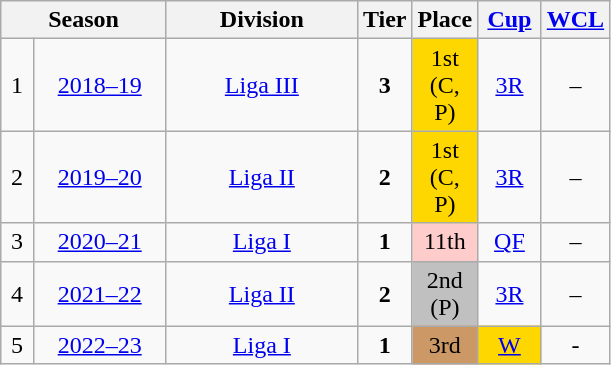<table class="wikitable" style="text-align:center; font-size:100%">
<tr>
<th rowspan=1 colspan=2 style="width: 103px;">Season</th>
<th style="width: 120px;">Division</th>
<th style="width: 25px;">Tier</th>
<th style="width: 35px;">Place</th>
<th style="width: 35px;"><a href='#'>Cup</a></th>
<th style="width: 35px;"><a href='#'>WCL</a></th>
</tr>
<tr>
<td>1</td>
<td><a href='#'>2018–19</a></td>
<td><a href='#'>Liga III</a></td>
<td><strong>3</strong></td>
<td bgcolor=gold>1st (C, P)</td>
<td style="width: 35px;"><a href='#'>3R</a></td>
<td style="width: 35px;">–</td>
</tr>
<tr>
<td>2</td>
<td><a href='#'>2019–20</a></td>
<td><a href='#'>Liga II</a></td>
<td><strong>2</strong></td>
<td align=center bgcolor=gold>1st (C, P)</td>
<td style="width: 35px;"><a href='#'>3R</a></td>
<td style="width: 35px;">–</td>
</tr>
<tr>
<td>3</td>
<td><a href='#'>2020–21</a></td>
<td><a href='#'>Liga I</a></td>
<td><strong>1</strong></td>
<td align=center bgcolor=#FFCCCC>11th</td>
<td><a href='#'>QF</a></td>
<td style="width: 35px;">–</td>
</tr>
<tr>
<td>4</td>
<td><a href='#'>2021–22</a></td>
<td><a href='#'>Liga II</a></td>
<td><strong>2</strong></td>
<td align=center bgcolor=silver>2nd (P)</td>
<td><a href='#'>3R</a></td>
<td style="width: 35px;">–</td>
</tr>
<tr>
<td>5</td>
<td><a href='#'>2022–23</a></td>
<td><a href='#'>Liga I</a></td>
<td><strong>1</strong></td>
<td align=center bgcolor=#CC9966>3rd</td>
<td align=center bgcolor=gold><a href='#'>W</a></td>
<td style="width: 35px;">-</td>
</tr>
</table>
